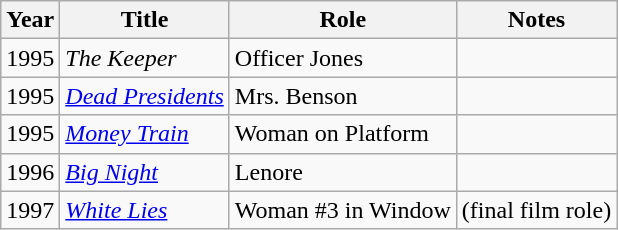<table class="wikitable">
<tr>
<th>Year</th>
<th>Title</th>
<th>Role</th>
<th>Notes</th>
</tr>
<tr>
<td>1995</td>
<td><em>The Keeper</em></td>
<td>Officer Jones</td>
<td></td>
</tr>
<tr>
<td>1995</td>
<td><em><a href='#'>Dead Presidents</a></em></td>
<td>Mrs. Benson</td>
<td></td>
</tr>
<tr>
<td>1995</td>
<td><em><a href='#'>Money Train</a></em></td>
<td>Woman on Platform</td>
<td></td>
</tr>
<tr>
<td>1996</td>
<td><em><a href='#'>Big Night</a></em></td>
<td>Lenore</td>
<td></td>
</tr>
<tr>
<td>1997</td>
<td><em><a href='#'>White Lies</a></em></td>
<td>Woman #3 in Window</td>
<td>(final film role)</td>
</tr>
</table>
